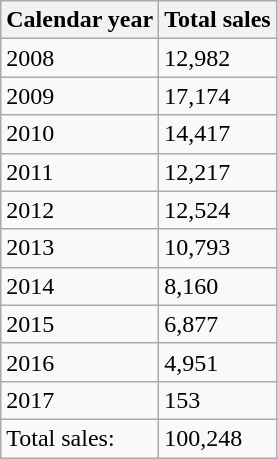<table class="wikitable">
<tr>
<th>Calendar year</th>
<th>Total sales</th>
</tr>
<tr>
<td>2008</td>
<td>12,982</td>
</tr>
<tr>
<td>2009</td>
<td>17,174</td>
</tr>
<tr>
<td>2010</td>
<td>14,417</td>
</tr>
<tr>
<td>2011</td>
<td>12,217</td>
</tr>
<tr>
<td>2012</td>
<td>12,524</td>
</tr>
<tr>
<td>2013</td>
<td>10,793</td>
</tr>
<tr>
<td>2014</td>
<td>8,160</td>
</tr>
<tr>
<td>2015</td>
<td>6,877</td>
</tr>
<tr>
<td>2016</td>
<td>4,951</td>
</tr>
<tr>
<td>2017</td>
<td>153</td>
</tr>
<tr>
<td>Total sales:</td>
<td>100,248</td>
</tr>
</table>
